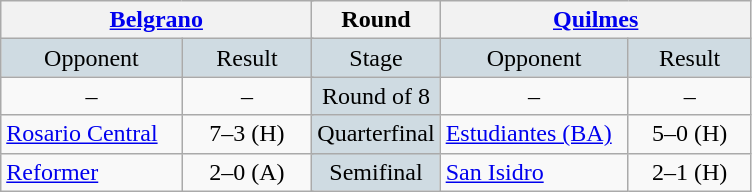<table class="wikitable" style="text-align:center;">
<tr>
<th colspan=3 width=200px><a href='#'>Belgrano</a></th>
<th>Round</th>
<th colspan=3 width=200px><a href='#'>Quilmes</a></th>
</tr>
<tr bgcolor= #CFDBE2>
<td>Opponent</td>
<td colspan=2 width= 70px>Result</td>
<td>Stage</td>
<td>Opponent</td>
<td colspan=2 width= 70px>Result</td>
</tr>
<tr>
<td align=center>–</td>
<td colspan=2>–</td>
<td bgcolor= #CFDBE2>Round of 8</td>
<td align=center>–</td>
<td colspan=2>–</td>
</tr>
<tr>
<td align=left><a href='#'>Rosario Central</a></td>
<td colspan=2>7–3 (H)</td>
<td bgcolor= #CFDBE2>Quarterfinal</td>
<td align=left><a href='#'>Estudiantes (BA)</a></td>
<td colspan=2>5–0 (H)</td>
</tr>
<tr>
<td align=left><a href='#'>Reformer</a></td>
<td colspan=2>2–0 (A)</td>
<td bgcolor= #CFDBE2>Semifinal</td>
<td align=left><a href='#'>San Isidro</a></td>
<td colspan=2>2–1 (H)</td>
</tr>
</table>
